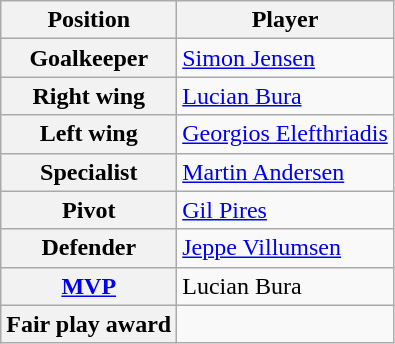<table class="wikitable plainrowheaders">
<tr>
<th scope="col">Position</th>
<th scope="col">Player</th>
</tr>
<tr>
<th scope="row">Goalkeeper</th>
<td> <a href='#'>Simon Jensen</a></td>
</tr>
<tr>
<th scope="row">Right wing</th>
<td> <a href='#'>Lucian Bura</a></td>
</tr>
<tr>
<th scope="row">Left wing</th>
<td> <a href='#'>Georgios Elefthriadis</a></td>
</tr>
<tr>
<th scope="row">Specialist</th>
<td> <a href='#'>Martin Andersen</a></td>
</tr>
<tr>
<th scope="row">Pivot</th>
<td> <a href='#'>Gil Pires</a></td>
</tr>
<tr>
<th scope="row">Defender</th>
<td> <a href='#'>Jeppe Villumsen</a></td>
</tr>
<tr>
<th scope="row"><a href='#'>MVP</a></th>
<td> Lucian Bura</td>
</tr>
<tr>
<th scope="row">Fair play award</th>
<td></td>
</tr>
</table>
